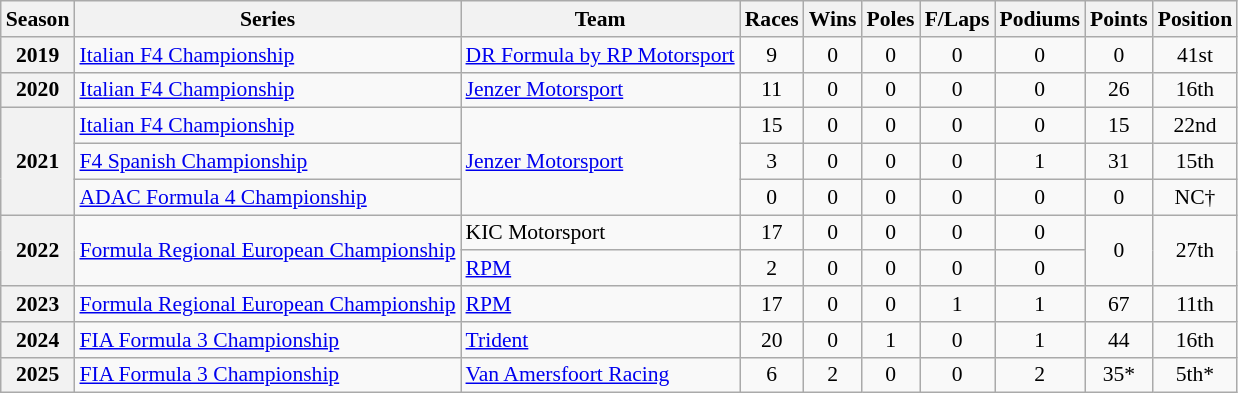<table class="wikitable" style="font-size: 90%; text-align:center;">
<tr>
<th>Season</th>
<th>Series</th>
<th>Team</th>
<th>Races</th>
<th>Wins</th>
<th>Poles</th>
<th>F/Laps</th>
<th>Podiums</th>
<th>Points</th>
<th>Position</th>
</tr>
<tr>
<th>2019</th>
<td style="text-align:left;"><a href='#'>Italian F4 Championship</a></td>
<td style="text-align:left;"><a href='#'>DR Formula by RP Motorsport</a></td>
<td>9</td>
<td>0</td>
<td>0</td>
<td>0</td>
<td>0</td>
<td>0</td>
<td>41st</td>
</tr>
<tr>
<th>2020</th>
<td style="text-align:left;"><a href='#'>Italian F4 Championship</a></td>
<td style="text-align:left;"><a href='#'>Jenzer Motorsport</a></td>
<td>11</td>
<td>0</td>
<td>0</td>
<td>0</td>
<td>0</td>
<td>26</td>
<td>16th</td>
</tr>
<tr>
<th rowspan="3">2021</th>
<td style="text-align:left;"><a href='#'>Italian F4 Championship</a></td>
<td style="text-align:left;" rowspan="3"><a href='#'>Jenzer Motorsport</a></td>
<td>15</td>
<td>0</td>
<td>0</td>
<td>0</td>
<td>0</td>
<td>15</td>
<td>22nd</td>
</tr>
<tr>
<td style="text-align:left;"><a href='#'>F4 Spanish Championship</a></td>
<td>3</td>
<td>0</td>
<td>0</td>
<td>0</td>
<td>1</td>
<td>31</td>
<td>15th</td>
</tr>
<tr>
<td style="text-align:left;"><a href='#'>ADAC Formula 4 Championship</a></td>
<td>0</td>
<td>0</td>
<td>0</td>
<td>0</td>
<td>0</td>
<td>0</td>
<td>NC†</td>
</tr>
<tr>
<th rowspan="2">2022</th>
<td style="text-align:left;" rowspan="2"><a href='#'>Formula Regional European Championship</a></td>
<td align=left>KIC Motorsport</td>
<td>17</td>
<td>0</td>
<td>0</td>
<td>0</td>
<td>0</td>
<td rowspan="2">0</td>
<td rowspan="2">27th</td>
</tr>
<tr>
<td style="text-align:left;"><a href='#'>RPM</a></td>
<td>2</td>
<td>0</td>
<td>0</td>
<td>0</td>
<td>0</td>
</tr>
<tr>
<th>2023</th>
<td style="text-align:left;"><a href='#'>Formula Regional European Championship</a></td>
<td style="text-align:left;"><a href='#'>RPM</a></td>
<td>17</td>
<td>0</td>
<td>0</td>
<td>1</td>
<td>1</td>
<td>67</td>
<td>11th</td>
</tr>
<tr>
<th>2024</th>
<td style="text-align:left;"><a href='#'>FIA Formula 3 Championship</a></td>
<td style="text-align:left;"><a href='#'>Trident</a></td>
<td>20</td>
<td>0</td>
<td>1</td>
<td>0</td>
<td>1</td>
<td>44</td>
<td>16th</td>
</tr>
<tr>
<th>2025</th>
<td style="text-align:left;"><a href='#'>FIA Formula 3 Championship</a></td>
<td style="text-align:left;"><a href='#'>Van Amersfoort Racing</a></td>
<td>6</td>
<td>2</td>
<td>0</td>
<td>0</td>
<td>2</td>
<td>35*</td>
<td>5th*</td>
</tr>
</table>
